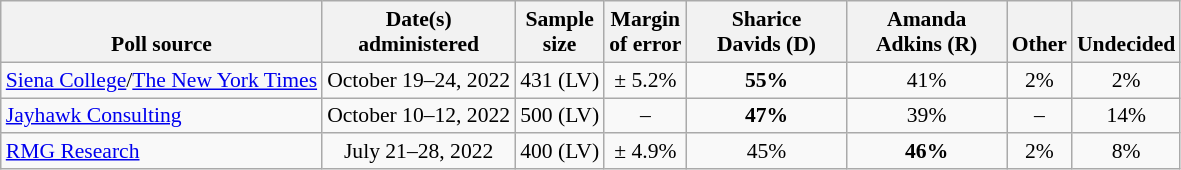<table class="wikitable" style="font-size:90%;text-align:center;">
<tr valign=bottom>
<th>Poll source</th>
<th>Date(s)<br>administered</th>
<th>Sample<br>size</th>
<th>Margin<br>of error</th>
<th style="width:100px;">Sharice<br>Davids (D)</th>
<th style="width:100px;">Amanda<br>Adkins (R)</th>
<th>Other</th>
<th>Undecided</th>
</tr>
<tr>
<td style="text-align:left;"><a href='#'>Siena College</a>/<a href='#'>The New York Times</a></td>
<td>October 19–24, 2022</td>
<td>431 (LV)</td>
<td>± 5.2%</td>
<td><strong>55%</strong></td>
<td>41%</td>
<td>2%</td>
<td>2%</td>
</tr>
<tr>
<td style="text-align:left;"><a href='#'>Jayhawk Consulting</a></td>
<td>October 10–12, 2022</td>
<td>500 (LV)</td>
<td>–</td>
<td><strong>47%</strong></td>
<td>39%</td>
<td>–</td>
<td>14%</td>
</tr>
<tr>
<td style="text-align:left;"><a href='#'>RMG Research</a></td>
<td>July 21–28, 2022</td>
<td>400 (LV)</td>
<td>± 4.9%</td>
<td>45%</td>
<td><strong>46%</strong></td>
<td>2%</td>
<td>8%</td>
</tr>
</table>
